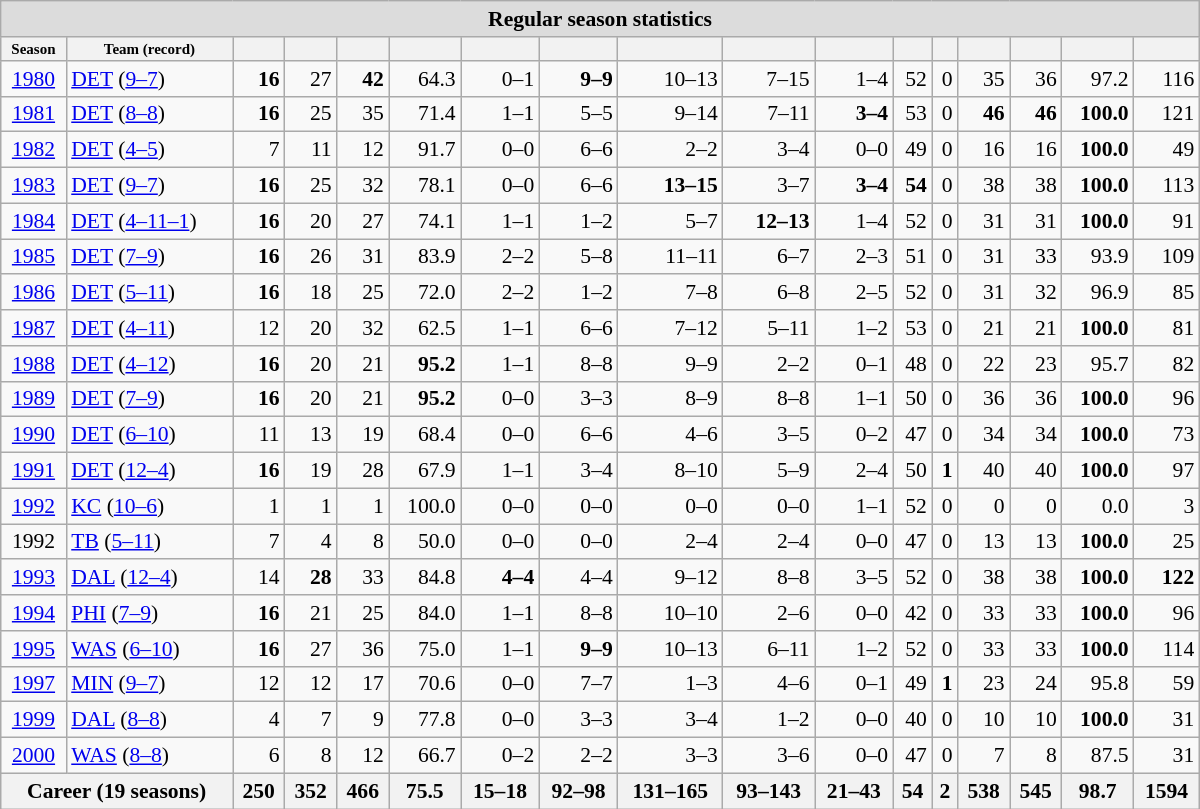<table class="wikitable collapsible collapsed" style="margin: auto; text-align:right; font-size:90%; width:800px;">
<tr>
<th style="background-color:#dcdcdc;" colspan="17">Regular season statistics</th>
</tr>
<tr style="font-size:x-small;">
<th>Season</th>
<th>Team (record)</th>
<th></th>
<th></th>
<th></th>
<th></th>
<th></th>
<th></th>
<th></th>
<th></th>
<th></th>
<th></th>
<th></th>
<th></th>
<th></th>
<th></th>
<th></th>
</tr>
<tr>
<td style="text-align:center;"><a href='#'>1980</a></td>
<td style="text-align:left;" nowrap="nowrap"><a href='#'>DET</a> (<a href='#'>9–7</a>)</td>
<td><strong>16</strong></td>
<td>27</td>
<td><strong>42</strong></td>
<td>64.3</td>
<td>0–1</td>
<td><strong>9–9</strong></td>
<td>10–13</td>
<td>7–15</td>
<td>1–4</td>
<td>52</td>
<td>0</td>
<td>35</td>
<td>36</td>
<td>97.2</td>
<td>116</td>
</tr>
<tr>
<td style="text-align:center;"><a href='#'>1981</a></td>
<td style="text-align:left;" nowrap="nowrap"><a href='#'>DET</a> (<a href='#'>8–8</a>)</td>
<td><strong>16</strong></td>
<td>25</td>
<td>35</td>
<td>71.4</td>
<td>1–1</td>
<td>5–5</td>
<td>9–14</td>
<td>7–11</td>
<td><strong>3–4</strong></td>
<td>53</td>
<td>0</td>
<td><strong>46</strong></td>
<td><strong>46</strong></td>
<td><strong>100.0</strong></td>
<td>121</td>
</tr>
<tr>
<td style="text-align:center;"><a href='#'>1982</a></td>
<td style="text-align:left;" nowrap="nowrap"><a href='#'>DET</a> (<a href='#'>4–5</a>)</td>
<td>7</td>
<td>11</td>
<td>12</td>
<td>91.7</td>
<td>0–0</td>
<td>6–6</td>
<td>2–2</td>
<td>3–4</td>
<td>0–0</td>
<td>49</td>
<td>0</td>
<td>16</td>
<td>16</td>
<td><strong>100.0</strong></td>
<td>49</td>
</tr>
<tr>
<td style="text-align:center;"><a href='#'>1983</a></td>
<td style="text-align:left;" nowrap="nowrap"><a href='#'>DET</a> (<a href='#'>9–7</a>)</td>
<td><strong>16</strong></td>
<td>25</td>
<td>32</td>
<td>78.1</td>
<td>0–0</td>
<td>6–6</td>
<td><strong>13–15</strong></td>
<td>3–7</td>
<td><strong>3–4</strong></td>
<td><strong>54</strong></td>
<td>0</td>
<td>38</td>
<td>38</td>
<td><strong>100.0</strong></td>
<td>113</td>
</tr>
<tr>
<td style="text-align:center;"><a href='#'>1984</a></td>
<td style="text-align:left;" nowrap="nowrap"><a href='#'>DET</a> (<a href='#'>4–11–1</a>)</td>
<td><strong>16</strong></td>
<td>20</td>
<td>27</td>
<td>74.1</td>
<td>1–1</td>
<td>1–2</td>
<td>5–7</td>
<td><strong>12–13</strong></td>
<td>1–4</td>
<td>52</td>
<td>0</td>
<td>31</td>
<td>31</td>
<td><strong>100.0</strong></td>
<td>91</td>
</tr>
<tr>
<td style="text-align:center;"><a href='#'>1985</a></td>
<td style="text-align:left;" nowrap="nowrap"><a href='#'>DET</a> (<a href='#'>7–9</a>)</td>
<td><strong>16</strong></td>
<td>26</td>
<td>31</td>
<td>83.9</td>
<td>2–2</td>
<td>5–8</td>
<td>11–11</td>
<td>6–7</td>
<td>2–3</td>
<td>51</td>
<td>0</td>
<td>31</td>
<td>33</td>
<td>93.9</td>
<td>109</td>
</tr>
<tr>
<td style="text-align:center;"><a href='#'>1986</a></td>
<td style="text-align:left;" nowrap="nowrap"><a href='#'>DET</a> (<a href='#'>5–11</a>)</td>
<td><strong>16</strong></td>
<td>18</td>
<td>25</td>
<td>72.0</td>
<td>2–2</td>
<td>1–2</td>
<td>7–8</td>
<td>6–8</td>
<td>2–5</td>
<td>52</td>
<td>0</td>
<td>31</td>
<td>32</td>
<td>96.9</td>
<td>85</td>
</tr>
<tr>
<td style="text-align:center;"><a href='#'>1987</a></td>
<td style="text-align:left;" nowrap="nowrap"><a href='#'>DET</a> (<a href='#'>4–11</a>)</td>
<td>12</td>
<td>20</td>
<td>32</td>
<td>62.5</td>
<td>1–1</td>
<td>6–6</td>
<td>7–12</td>
<td>5–11</td>
<td>1–2</td>
<td>53</td>
<td>0</td>
<td>21</td>
<td>21</td>
<td><strong>100.0</strong></td>
<td>81</td>
</tr>
<tr>
<td style="text-align:center;"><a href='#'>1988</a></td>
<td style="text-align:left;" nowrap="nowrap"><a href='#'>DET</a> (<a href='#'>4–12</a>)</td>
<td><strong>16</strong></td>
<td>20</td>
<td>21</td>
<td><strong>95.2</strong></td>
<td>1–1</td>
<td>8–8</td>
<td>9–9</td>
<td>2–2</td>
<td>0–1</td>
<td>48</td>
<td>0</td>
<td>22</td>
<td>23</td>
<td>95.7</td>
<td>82</td>
</tr>
<tr>
<td style="text-align:center;"><a href='#'>1989</a></td>
<td style="text-align:left;" nowrap="nowrap"><a href='#'>DET</a> (<a href='#'>7–9</a>)</td>
<td><strong>16</strong></td>
<td>20</td>
<td>21</td>
<td><strong>95.2</strong></td>
<td>0–0</td>
<td>3–3</td>
<td>8–9</td>
<td>8–8</td>
<td>1–1</td>
<td>50</td>
<td>0</td>
<td>36</td>
<td>36</td>
<td><strong>100.0</strong></td>
<td>96</td>
</tr>
<tr>
<td style="text-align:center;"><a href='#'>1990</a></td>
<td style="text-align:left;" nowrap="nowrap"><a href='#'>DET</a> (<a href='#'>6–10</a>)</td>
<td>11</td>
<td>13</td>
<td>19</td>
<td>68.4</td>
<td>0–0</td>
<td>6–6</td>
<td>4–6</td>
<td>3–5</td>
<td>0–2</td>
<td>47</td>
<td>0</td>
<td>34</td>
<td>34</td>
<td><strong>100.0</strong></td>
<td>73</td>
</tr>
<tr>
<td style="text-align:center;"><a href='#'>1991</a></td>
<td style="text-align:left;" nowrap="nowrap"><a href='#'>DET</a> (<a href='#'>12–4</a>)</td>
<td><strong>16</strong></td>
<td>19</td>
<td>28</td>
<td>67.9</td>
<td>1–1</td>
<td>3–4</td>
<td>8–10</td>
<td>5–9</td>
<td>2–4</td>
<td>50</td>
<td><strong>1</strong></td>
<td>40</td>
<td>40</td>
<td><strong>100.0</strong></td>
<td>97</td>
</tr>
<tr>
<td style="text-align:center;"><a href='#'>1992</a></td>
<td style="text-align:left;" nowrap="nowrap"><a href='#'>KC</a> (<a href='#'>10–6</a>)</td>
<td>1</td>
<td>1</td>
<td>1</td>
<td>100.0</td>
<td>0–0</td>
<td>0–0</td>
<td>0–0</td>
<td>0–0</td>
<td>1–1</td>
<td>52</td>
<td>0</td>
<td>0</td>
<td>0</td>
<td>0.0</td>
<td>3</td>
</tr>
<tr>
<td style="text-align:center;">1992</td>
<td style="text-align:left;" nowrap="nowrap"><a href='#'>TB</a> (<a href='#'>5–11</a>)</td>
<td>7</td>
<td>4</td>
<td>8</td>
<td>50.0</td>
<td>0–0</td>
<td>0–0</td>
<td>2–4</td>
<td>2–4</td>
<td>0–0</td>
<td>47</td>
<td>0</td>
<td>13</td>
<td>13</td>
<td><strong>100.0</strong></td>
<td>25</td>
</tr>
<tr>
<td style="text-align:center;"><a href='#'>1993</a></td>
<td style="text-align:left;" nowrap="nowrap"><a href='#'>DAL</a> (<a href='#'>12–4</a>)</td>
<td>14</td>
<td><strong>28</strong></td>
<td>33</td>
<td>84.8</td>
<td><strong>4–4</strong></td>
<td>4–4</td>
<td>9–12</td>
<td>8–8</td>
<td>3–5</td>
<td>52</td>
<td>0</td>
<td>38</td>
<td>38</td>
<td><strong>100.0</strong></td>
<td><strong>122</strong></td>
</tr>
<tr>
<td style="text-align:center;"><a href='#'>1994</a></td>
<td style="text-align:left;" nowrap="nowrap"><a href='#'>PHI</a> (<a href='#'>7–9</a>)</td>
<td><strong>16</strong></td>
<td>21</td>
<td>25</td>
<td>84.0</td>
<td>1–1</td>
<td>8–8</td>
<td>10–10</td>
<td>2–6</td>
<td>0–0</td>
<td>42</td>
<td>0</td>
<td>33</td>
<td>33</td>
<td><strong>100.0</strong></td>
<td>96</td>
</tr>
<tr>
<td style="text-align:center;"><a href='#'>1995</a></td>
<td style="text-align:left;" nowrap="nowrap"><a href='#'>WAS</a> (<a href='#'>6–10</a>)</td>
<td><strong>16</strong></td>
<td>27</td>
<td>36</td>
<td>75.0</td>
<td>1–1</td>
<td><strong>9–9</strong></td>
<td>10–13</td>
<td>6–11</td>
<td>1–2</td>
<td>52</td>
<td>0</td>
<td>33</td>
<td>33</td>
<td><strong>100.0</strong></td>
<td>114</td>
</tr>
<tr>
<td style="text-align:center;"><a href='#'>1997</a></td>
<td style="text-align:left;" nowrap="nowrap"><a href='#'>MIN</a> (<a href='#'>9–7</a>)</td>
<td>12</td>
<td>12</td>
<td>17</td>
<td>70.6</td>
<td>0–0</td>
<td>7–7</td>
<td>1–3</td>
<td>4–6</td>
<td>0–1</td>
<td>49</td>
<td><strong>1</strong></td>
<td>23</td>
<td>24</td>
<td>95.8</td>
<td>59</td>
</tr>
<tr>
<td style="text-align:center;"><a href='#'>1999</a></td>
<td style="text-align:left;" nowrap="nowrap"><a href='#'>DAL</a> (<a href='#'>8–8</a>)</td>
<td>4</td>
<td>7</td>
<td>9</td>
<td>77.8</td>
<td>0–0</td>
<td>3–3</td>
<td>3–4</td>
<td>1–2</td>
<td>0–0</td>
<td>40</td>
<td>0</td>
<td>10</td>
<td>10</td>
<td><strong>100.0</strong></td>
<td>31</td>
</tr>
<tr>
<td style="text-align:center;"><a href='#'>2000</a></td>
<td style="text-align:left;" nowrap="nowrap"><a href='#'>WAS</a> (<a href='#'>8–8</a>)</td>
<td>6</td>
<td>8</td>
<td>12</td>
<td>66.7</td>
<td>0–2</td>
<td>2–2</td>
<td>3–3</td>
<td>3–6</td>
<td>0–0</td>
<td>47</td>
<td>0</td>
<td>7</td>
<td>8</td>
<td>87.5</td>
<td>31</td>
</tr>
<tr>
<th colspan="2">Career (19 seasons)</th>
<th>250</th>
<th>352</th>
<th>466</th>
<th>75.5</th>
<th>15–18</th>
<th>92–98</th>
<th>131–165</th>
<th>93–143</th>
<th>21–43</th>
<th>54</th>
<th>2</th>
<th>538</th>
<th>545</th>
<th>98.7</th>
<th>1594</th>
</tr>
</table>
